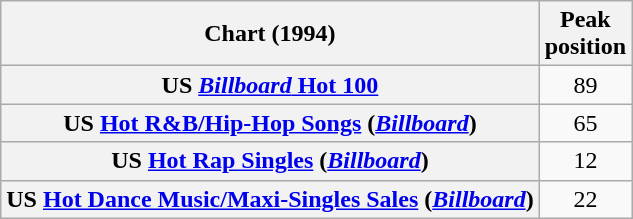<table class="wikitable sortable plainrowheaders" style="text-align:center">
<tr>
<th>Chart (1994)</th>
<th>Peak<br>position</th>
</tr>
<tr>
<th scope="row">US <a href='#'><em>Billboard</em> Hot 100</a></th>
<td>89</td>
</tr>
<tr>
<th scope="row">US <a href='#'>Hot R&B/Hip-Hop Songs</a> (<em><a href='#'>Billboard</a></em>)</th>
<td>65</td>
</tr>
<tr>
<th scope="row">US <a href='#'>Hot Rap Singles</a> (<em><a href='#'>Billboard</a></em>)</th>
<td>12</td>
</tr>
<tr>
<th scope="row">US <a href='#'>Hot Dance Music/Maxi-Singles Sales</a> (<em><a href='#'>Billboard</a></em>)</th>
<td>22</td>
</tr>
</table>
